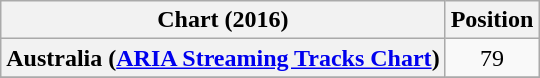<table class="wikitable sortable plainrowheaders" style="text-align:center">
<tr>
<th scope="col">Chart (2016)</th>
<th scope="col">Position</th>
</tr>
<tr>
<th scope="row">Australia (<a href='#'>ARIA Streaming Tracks Chart</a>)</th>
<td>79</td>
</tr>
<tr>
</tr>
</table>
